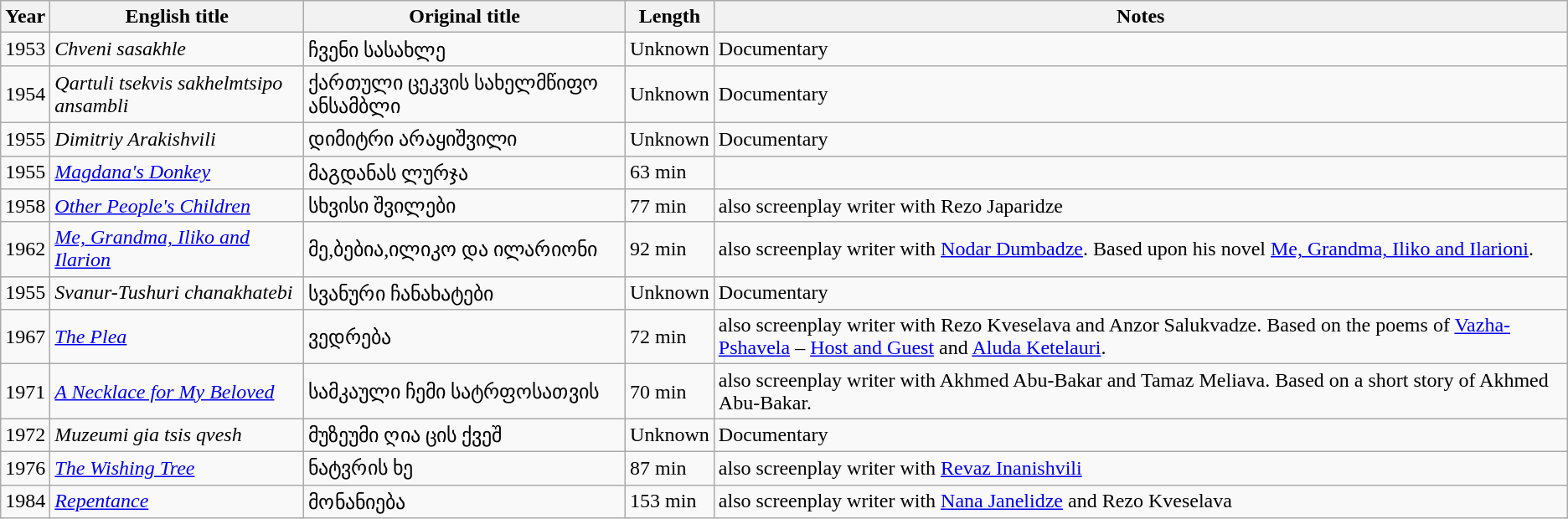<table class="wikitable">
<tr>
<th>Year</th>
<th>English title</th>
<th>Original title</th>
<th>Length</th>
<th>Notes</th>
</tr>
<tr>
<td>1953</td>
<td><em>Chveni sasakhle</em></td>
<td>ჩვენი სასახლე</td>
<td>Unknown</td>
<td>Documentary</td>
</tr>
<tr>
<td>1954</td>
<td><em>Qartuli tsekvis sakhelmtsipo ansambli</em></td>
<td>ქართული ცეკვის სახელმწიფო ანსამბლი</td>
<td>Unknown</td>
<td>Documentary</td>
</tr>
<tr>
<td>1955</td>
<td><em>Dimitriy Arakishvili</em></td>
<td>დიმიტრი არაყიშვილი</td>
<td>Unknown</td>
<td>Documentary</td>
</tr>
<tr>
<td>1955</td>
<td><em><a href='#'>Magdana's Donkey</a></em></td>
<td>მაგდანას ლურჯა</td>
<td>63 min</td>
<td></td>
</tr>
<tr>
<td>1958</td>
<td><em><a href='#'>Other People's Children</a></em></td>
<td>სხვისი შვილები</td>
<td>77 min</td>
<td>also screenplay writer with Rezo Japaridze</td>
</tr>
<tr>
<td>1962</td>
<td><em><a href='#'>Me, Grandma, Iliko and Ilarion</a></em></td>
<td>მე,ბებია,ილიკო და ილარიონი</td>
<td>92 min</td>
<td>also screenplay writer with <a href='#'>Nodar Dumbadze</a>. Based upon his novel <a href='#'>Me, Grandma, Iliko and Ilarioni</a>.</td>
</tr>
<tr>
<td>1955</td>
<td><em>Svanur-Tushuri chanakhatebi</em></td>
<td>სვანური ჩანახატები</td>
<td>Unknown</td>
<td>Documentary</td>
</tr>
<tr>
<td>1967</td>
<td><em><a href='#'>The Plea</a></em></td>
<td>ვედრება</td>
<td>72 min</td>
<td>also screenplay writer with Rezo Kveselava and Anzor Salukvadze. Based on the poems of <a href='#'>Vazha-Pshavela</a> – <a href='#'>Host and Guest</a> and <a href='#'>Aluda Ketelauri</a>.</td>
</tr>
<tr>
<td>1971</td>
<td><em><a href='#'>A Necklace for My Beloved</a></em></td>
<td>სამკაული ჩემი სატრფოსათვის</td>
<td>70 min</td>
<td>also screenplay writer with Akhmed Abu-Bakar and Tamaz Meliava. Based on a short story of Akhmed Abu-Bakar.</td>
</tr>
<tr>
<td>1972</td>
<td><em>Muzeumi gia tsis qvesh</em></td>
<td>მუზეუმი ღია ცის ქვეშ</td>
<td>Unknown</td>
<td>Documentary</td>
</tr>
<tr>
<td>1976</td>
<td><em><a href='#'>The Wishing Tree</a></em></td>
<td>ნატვრის ხე</td>
<td>87 min</td>
<td>also screenplay writer with <a href='#'>Revaz Inanishvili</a></td>
</tr>
<tr>
<td>1984</td>
<td><em><a href='#'>Repentance</a></em></td>
<td>მონანიება</td>
<td>153 min</td>
<td>also screenplay writer with <a href='#'>Nana Janelidze</a> and Rezo Kveselava</td>
</tr>
</table>
